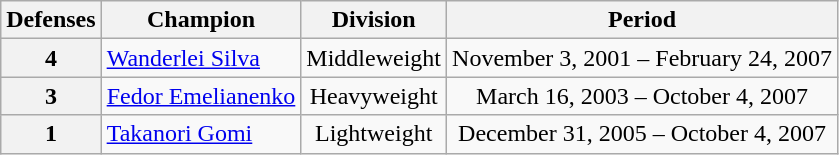<table class="wikitable">
<tr>
<th valign="top">Defenses</th>
<th valign="top">Champion</th>
<th valign="top">Division</th>
<th valign="top">Period</th>
</tr>
<tr>
<th rowspan="1">4</th>
<td> <a href='#'>Wanderlei Silva</a></td>
<td align=center>Middleweight</td>
<td align=center>November 3, 2001 – February 24, 2007</td>
</tr>
<tr>
<th rowspan="1">3</th>
<td> <a href='#'>Fedor Emelianenko</a></td>
<td align=center>Heavyweight</td>
<td align=center>March 16, 2003 – October 4, 2007</td>
</tr>
<tr>
<th rowspan="1">1</th>
<td> <a href='#'>Takanori Gomi</a></td>
<td align=center>Lightweight</td>
<td align=center>December 31,  2005 – October 4, 2007</td>
</tr>
</table>
